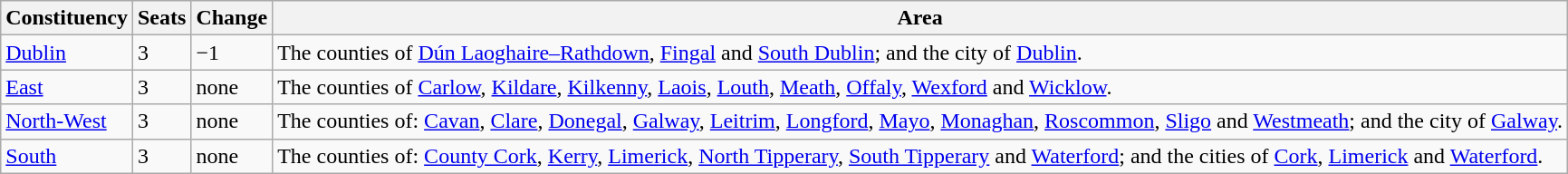<table class="wikitable">
<tr>
<th>Constituency</th>
<th>Seats</th>
<th>Change</th>
<th>Area</th>
</tr>
<tr>
<td><a href='#'>Dublin</a></td>
<td>3</td>
<td>−1</td>
<td>The counties of <a href='#'>Dún Laoghaire–Rathdown</a>, <a href='#'>Fingal</a> and <a href='#'>South Dublin</a>; and the city of <a href='#'>Dublin</a>.</td>
</tr>
<tr>
<td><a href='#'>East</a></td>
<td>3</td>
<td>none</td>
<td>The counties of <a href='#'>Carlow</a>, <a href='#'>Kildare</a>, <a href='#'>Kilkenny</a>, <a href='#'>Laois</a>, <a href='#'>Louth</a>, <a href='#'>Meath</a>, <a href='#'>Offaly</a>, <a href='#'>Wexford</a> and <a href='#'>Wicklow</a>.</td>
</tr>
<tr>
<td><a href='#'>North-West</a></td>
<td>3</td>
<td>none</td>
<td>The counties of: <a href='#'>Cavan</a>, <a href='#'>Clare</a>, <a href='#'>Donegal</a>, <a href='#'>Galway</a>, <a href='#'>Leitrim</a>, <a href='#'>Longford</a>, <a href='#'>Mayo</a>, <a href='#'>Monaghan</a>, <a href='#'>Roscommon</a>, <a href='#'>Sligo</a> and <a href='#'>Westmeath</a>; and the city of <a href='#'>Galway</a>.</td>
</tr>
<tr>
<td><a href='#'>South</a></td>
<td>3</td>
<td>none</td>
<td>The counties of: <a href='#'>County Cork</a>, <a href='#'>Kerry</a>, <a href='#'>Limerick</a>, <a href='#'>North Tipperary</a>, <a href='#'>South Tipperary</a> and <a href='#'>Waterford</a>; and the cities of <a href='#'>Cork</a>, <a href='#'>Limerick</a> and <a href='#'>Waterford</a>.</td>
</tr>
</table>
